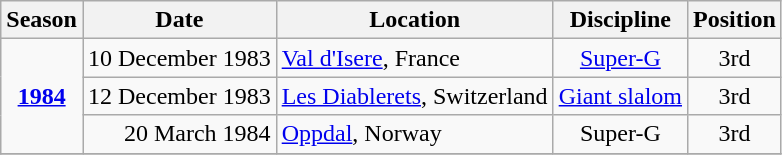<table class="wikitable" style="text-align:center; font-size:100%;">
<tr>
<th>Season</th>
<th>Date</th>
<th>Location</th>
<th>Discipline</th>
<th>Position</th>
</tr>
<tr>
<td rowspan="3"><strong><a href='#'>1984</a></strong></td>
<td align="right">10 December 1983</td>
<td align="left"> <a href='#'>Val d'Isere</a>, France</td>
<td><a href='#'>Super-G</a></td>
<td>3rd</td>
</tr>
<tr>
<td align="right">12 December 1983</td>
<td align="left"> <a href='#'>Les Diablerets</a>, Switzerland</td>
<td><a href='#'>Giant slalom</a></td>
<td>3rd</td>
</tr>
<tr>
<td align="right">20 March 1984</td>
<td align="left"> <a href='#'>Oppdal</a>, Norway</td>
<td>Super-G</td>
<td>3rd</td>
</tr>
<tr>
</tr>
</table>
